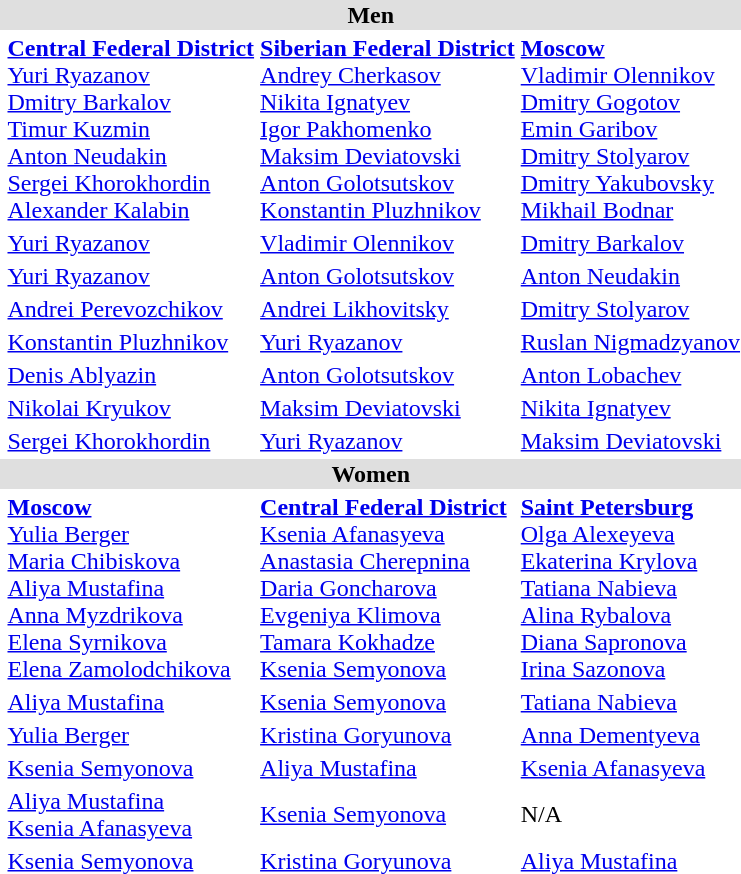<table>
<tr bgcolor="DFDFDF">
<td colspan="4" align="center"><strong>Men</strong></td>
</tr>
<tr>
<td><br></td>
<td><strong><a href='#'>Central Federal District</a></strong><br><a href='#'>Yuri Ryazanov</a><br><a href='#'>Dmitry Barkalov</a><br><a href='#'>Timur Kuzmin</a><br><a href='#'>Anton Neudakin</a><br><a href='#'>Sergei Khorokhordin</a><br><a href='#'>Alexander Kalabin</a></td>
<td><strong><a href='#'>Siberian Federal District</a></strong><br><a href='#'>Andrey Cherkasov</a><br><a href='#'>Nikita Ignatyev</a><br><a href='#'>Igor Pakhomenko</a><br><a href='#'>Maksim Deviatovski</a><br><a href='#'>Anton Golotsutskov</a><br><a href='#'>Konstantin Pluzhnikov</a><br></td>
<td><strong><a href='#'>Moscow</a></strong><br><a href='#'>Vladimir Olennikov</a><br><a href='#'>Dmitry Gogotov</a><br><a href='#'>Emin Garibov</a><br><a href='#'>Dmitry Stolyarov</a><br><a href='#'>Dmitry Yakubovsky</a><br><a href='#'>Mikhail Bodnar</a></td>
</tr>
<tr>
<td><br></td>
<td><a href='#'>Yuri Ryazanov</a></td>
<td><a href='#'>Vladimir Olennikov</a></td>
<td><a href='#'>Dmitry Barkalov</a></td>
</tr>
<tr>
<td><br></td>
<td><a href='#'>Yuri Ryazanov</a></td>
<td><a href='#'>Anton Golotsutskov</a></td>
<td><a href='#'>Anton Neudakin</a></td>
</tr>
<tr>
<td><br></td>
<td><a href='#'>Andrei Perevozchikov</a></td>
<td><a href='#'>Andrei Likhovitsky</a></td>
<td><a href='#'>Dmitry Stolyarov</a></td>
</tr>
<tr>
<td><br></td>
<td><a href='#'>Konstantin Pluzhnikov</a></td>
<td><a href='#'>Yuri Ryazanov</a></td>
<td><a href='#'>Ruslan Nigmadzyanov</a></td>
</tr>
<tr>
<td><br></td>
<td><a href='#'>Denis Ablyazin</a></td>
<td><a href='#'>Anton Golotsutskov</a></td>
<td><a href='#'>Anton Lobachev</a></td>
</tr>
<tr>
<td><br></td>
<td><a href='#'>Nikolai Kryukov</a></td>
<td><a href='#'>Maksim Deviatovski</a></td>
<td><a href='#'>Nikita Ignatyev</a></td>
</tr>
<tr>
<td><br></td>
<td><a href='#'>Sergei Khorokhordin</a></td>
<td><a href='#'>Yuri Ryazanov</a></td>
<td><a href='#'>Maksim Deviatovski</a></td>
</tr>
<tr bgcolor="DFDFDF">
<td colspan="4" align="center"><strong>Women</strong></td>
</tr>
<tr>
<td><br></td>
<td><strong><a href='#'>Moscow</a></strong><br><a href='#'>Yulia Berger</a><br><a href='#'>Maria Chibiskova</a><br><a href='#'>Aliya Mustafina</a><br><a href='#'>Anna Myzdrikova</a><br><a href='#'>Elena Syrnikova</a><br><a href='#'>Elena Zamolodchikova</a></td>
<td><strong><a href='#'>Central Federal District</a></strong><br><a href='#'>Ksenia Afanasyeva</a><br><a href='#'>Anastasia Cherepnina</a><br><a href='#'>Daria Goncharova</a><br><a href='#'>Evgeniya Klimova</a><br><a href='#'>Tamara Kokhadze</a><br><a href='#'>Ksenia Semyonova</a><br></td>
<td><strong><a href='#'>Saint Petersburg</a></strong><br><a href='#'>Olga Alexeyeva</a><br><a href='#'>Ekaterina Krylova</a><br><a href='#'>Tatiana Nabieva</a><br><a href='#'>Alina Rybalova</a><br><a href='#'>Diana Sapronova</a><br><a href='#'>Irina Sazonova</a></td>
</tr>
<tr>
<th scope=row style="text-align:left"><br></th>
<td><a href='#'>Aliya Mustafina</a></td>
<td><a href='#'>Ksenia Semyonova</a></td>
<td><a href='#'>Tatiana Nabieva</a></td>
</tr>
<tr>
<td><br></td>
<td><a href='#'>Yulia Berger</a></td>
<td><a href='#'>Kristina Goryunova</a></td>
<td><a href='#'>Anna Dementyeva</a></td>
</tr>
<tr>
<td><br></td>
<td><a href='#'>Ksenia Semyonova</a></td>
<td><a href='#'>Aliya Mustafina</a></td>
<td><a href='#'>Ksenia Afanasyeva</a></td>
</tr>
<tr>
<td><br></td>
<td><a href='#'>Aliya Mustafina</a><br><a href='#'>Ksenia Afanasyeva</a></td>
<td><a href='#'>Ksenia Semyonova</a></td>
<td>N/A</td>
</tr>
<tr>
<td><br></td>
<td><a href='#'>Ksenia Semyonova</a></td>
<td><a href='#'>Kristina Goryunova</a></td>
<td><a href='#'>Aliya Mustafina</a></td>
</tr>
</table>
